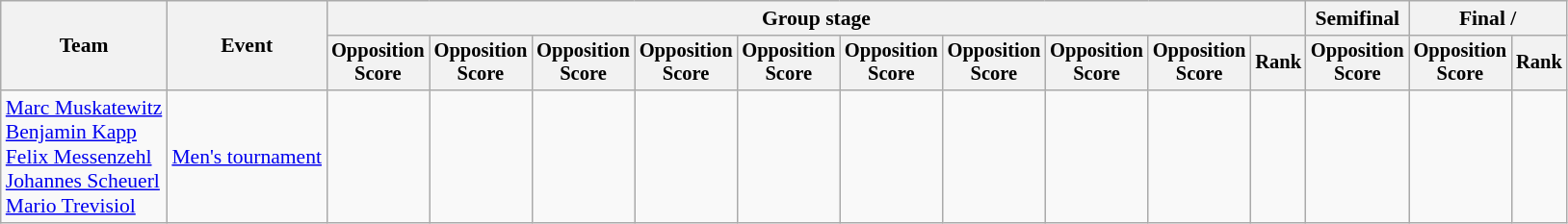<table class=wikitable style=font-size:90%;text-align:center>
<tr>
<th rowspan=2>Team</th>
<th rowspan=2>Event</th>
<th colspan=10>Group stage</th>
<th>Semifinal</th>
<th colspan=2>Final / </th>
</tr>
<tr style="font-size:95%">
<th>Opposition<br>Score</th>
<th>Opposition<br>Score</th>
<th>Opposition<br>Score</th>
<th>Opposition<br>Score</th>
<th>Opposition<br>Score</th>
<th>Opposition<br>Score</th>
<th>Opposition<br>Score</th>
<th>Opposition<br>Score</th>
<th>Opposition<br>Score</th>
<th>Rank</th>
<th>Opposition<br>Score</th>
<th>Opposition<br>Score</th>
<th>Rank</th>
</tr>
<tr>
<td align=left><a href='#'>Marc Muskatewitz</a><br><a href='#'>Benjamin Kapp</a><br><a href='#'>Felix Messenzehl</a><br><a href='#'>Johannes Scheuerl</a><br><a href='#'>Mario Trevisiol</a></td>
<td align=left><a href='#'>Men's tournament</a></td>
<td><br></td>
<td><br></td>
<td><br></td>
<td><br></td>
<td><br></td>
<td><br></td>
<td><br></td>
<td></td>
<td></td>
<td></td>
<td></td>
<td></td>
<td></td>
</tr>
</table>
